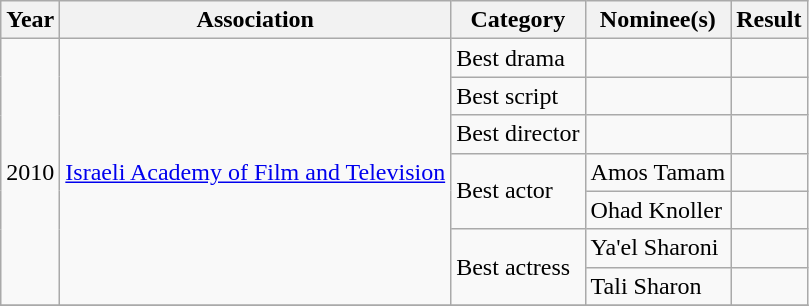<table class="wikitable plainrowheaders">
<tr>
<th scope="col">Year</th>
<th scope="col">Association</th>
<th scope="col">Category</th>
<th scope="col">Nominee(s)</th>
<th scope="col">Result</th>
</tr>
<tr>
<td scope="row" rowspan=7>2010</td>
<td scope="row" rowspan=7><a href='#'>Israeli Academy of Film and Television</a></td>
<td>Best drama</td>
<td></td>
<td></td>
</tr>
<tr>
<td>Best script</td>
<td></td>
<td></td>
</tr>
<tr>
<td>Best director</td>
<td></td>
<td></td>
</tr>
<tr>
<td rowspan=2>Best actor</td>
<td>Amos Tamam</td>
<td></td>
</tr>
<tr>
<td>Ohad Knoller</td>
<td></td>
</tr>
<tr>
<td rowspan=2>Best actress</td>
<td>Ya'el Sharoni</td>
<td></td>
</tr>
<tr>
<td>Tali Sharon</td>
<td></td>
</tr>
<tr>
</tr>
</table>
